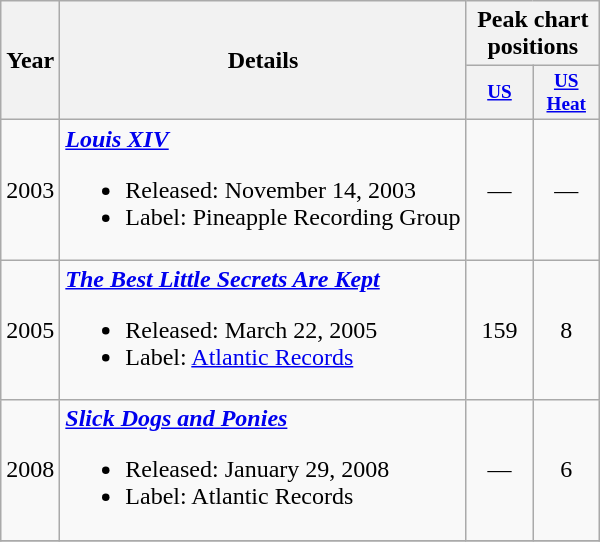<table class="wikitable">
<tr>
<th rowspan="2">Year</th>
<th rowspan="2">Details</th>
<th colspan="2">Peak chart positions</th>
</tr>
<tr>
<th style="width:3em;font-size:80%;"><a href='#'>US</a><br></th>
<th style="width:3em;font-size:80%;"><a href='#'>US<br>Heat</a><br></th>
</tr>
<tr>
<td style="text-align:center;">2003</td>
<td><strong><em><a href='#'>Louis XIV</a></em></strong><br><ul><li>Released: November 14, 2003</li><li>Label: Pineapple Recording Group</li></ul></td>
<td style="text-align:center;">—</td>
<td style="text-align:center;">—</td>
</tr>
<tr>
<td style="text-align:center;">2005</td>
<td><strong><em><a href='#'>The Best Little Secrets Are Kept</a></em></strong><br><ul><li>Released: March 22, 2005</li><li>Label: <a href='#'>Atlantic Records</a></li></ul></td>
<td style="text-align:center;">159</td>
<td style="text-align:center;">8</td>
</tr>
<tr>
<td style="text-align:center;">2008</td>
<td><strong><em><a href='#'>Slick Dogs and Ponies</a></em></strong><br><ul><li>Released: January 29, 2008</li><li>Label: Atlantic Records</li></ul></td>
<td style="text-align:center;">—</td>
<td style="text-align:center;">6</td>
</tr>
<tr>
</tr>
</table>
